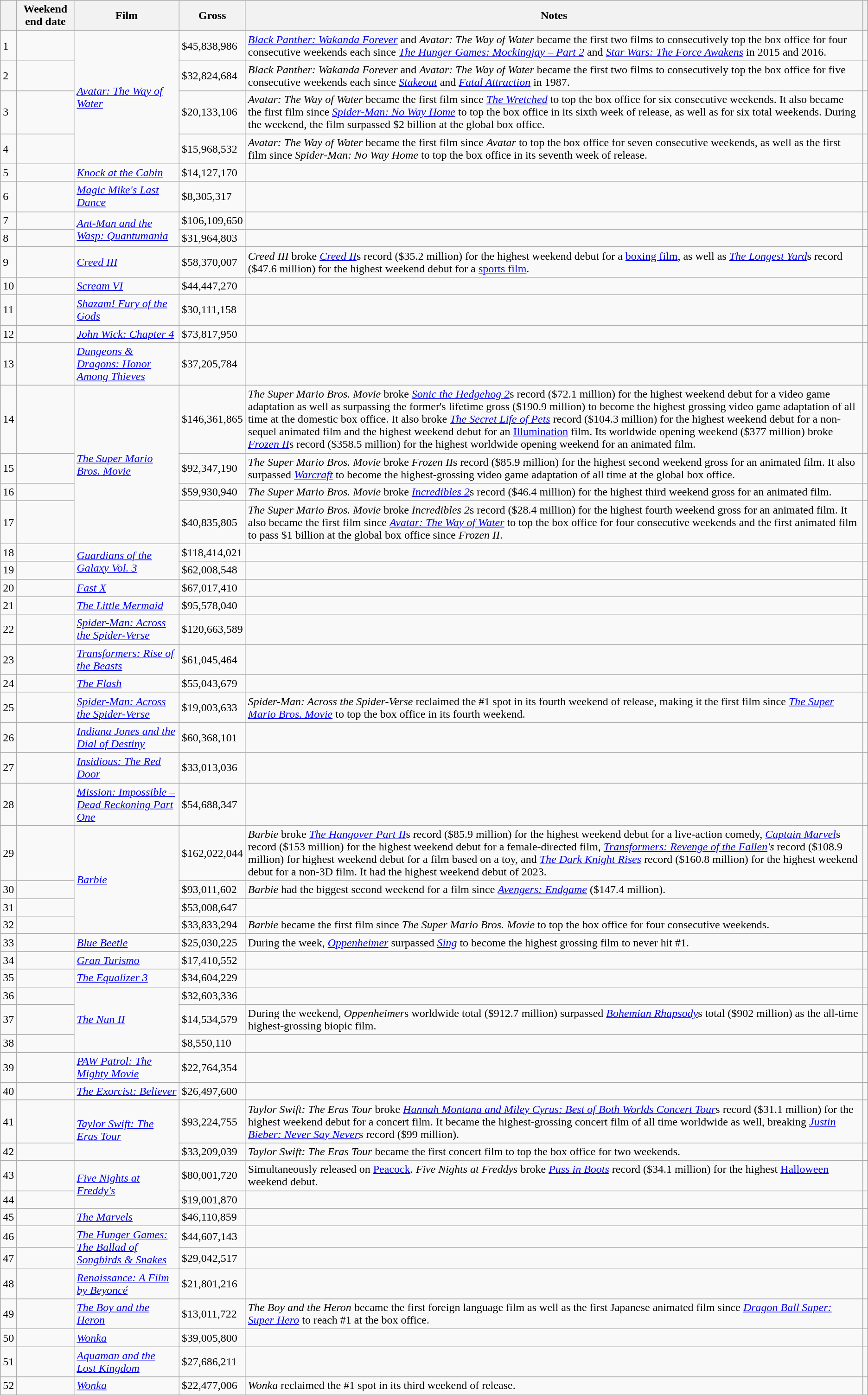<table class="wikitable sortable">
<tr>
<th></th>
<th>Weekend end date</th>
<th>Film</th>
<th>Gross</th>
<th>Notes</th>
<th class="unsortable"></th>
</tr>
<tr>
<td>1</td>
<td></td>
<td rowspan="4"><em><a href='#'>Avatar: The Way of Water</a></em></td>
<td>$45,838,986</td>
<td><em><a href='#'>Black Panther: Wakanda Forever</a></em> and <em>Avatar: The Way of Water</em> became the first two films to consecutively top the box office for four consecutive weekends each since <em><a href='#'>The Hunger Games: Mockingjay – Part 2</a></em> and <em><a href='#'>Star Wars: The Force Awakens</a></em> in 2015 and 2016.</td>
<td></td>
</tr>
<tr>
<td>2</td>
<td></td>
<td>$32,824,684</td>
<td><em>Black Panther: Wakanda Forever</em> and <em>Avatar: The Way of Water</em> became the first two films to consecutively top the box office for five consecutive weekends each since <em><a href='#'>Stakeout</a></em> and <em><a href='#'>Fatal Attraction</a></em> in 1987.</td>
<td></td>
</tr>
<tr>
<td>3</td>
<td></td>
<td>$20,133,106</td>
<td><em>Avatar: The Way of Water</em> became the first film since <em><a href='#'>The Wretched</a></em> to top the box office for six consecutive weekends. It also became the first film since <em><a href='#'>Spider-Man: No Way Home</a></em> to top the box office in its sixth week of release, as well as for six total weekends. During the weekend, the film surpassed $2 billion at the global box office.</td>
<td></td>
</tr>
<tr>
<td>4</td>
<td></td>
<td>$15,968,532</td>
<td><em>Avatar: The Way of Water</em> became the first film since <em>Avatar</em> to top the box office for seven consecutive weekends, as well as the first film since <em>Spider-Man: No Way Home</em> to top the box office in its seventh week of release.</td>
<td></td>
</tr>
<tr>
<td>5</td>
<td></td>
<td><em><a href='#'>Knock at the Cabin</a></em></td>
<td>$14,127,170</td>
<td></td>
<td></td>
</tr>
<tr>
<td>6</td>
<td></td>
<td><em><a href='#'>Magic Mike's Last Dance</a></em></td>
<td>$8,305,317</td>
<td></td>
<td></td>
</tr>
<tr>
<td>7</td>
<td></td>
<td rowspan="2"><em><a href='#'>Ant-Man and the Wasp: Quantumania</a></em></td>
<td>$106,109,650</td>
<td></td>
<td></td>
</tr>
<tr>
<td>8</td>
<td></td>
<td>$31,964,803</td>
<td></td>
<td></td>
</tr>
<tr>
<td>9</td>
<td></td>
<td><em><a href='#'>Creed III</a></em></td>
<td>$58,370,007</td>
<td><em>Creed III</em> broke <em><a href='#'>Creed II</a></em>s record ($35.2 million) for the highest weekend debut for a <a href='#'>boxing film</a>, as well as <em><a href='#'>The Longest Yard</a></em>s record ($47.6 million) for the highest weekend debut for a <a href='#'>sports film</a>.</td>
<td></td>
</tr>
<tr>
<td>10</td>
<td></td>
<td><em><a href='#'>Scream VI</a></em></td>
<td>$44,447,270</td>
<td></td>
<td></td>
</tr>
<tr>
<td>11</td>
<td></td>
<td><em><a href='#'>Shazam! Fury of the Gods</a></em></td>
<td>$30,111,158</td>
<td></td>
<td></td>
</tr>
<tr>
<td>12</td>
<td></td>
<td><em><a href='#'>John Wick: Chapter 4</a></em></td>
<td>$73,817,950</td>
<td></td>
<td></td>
</tr>
<tr>
<td>13</td>
<td></td>
<td><em><a href='#'>Dungeons & Dragons: Honor Among Thieves</a></em></td>
<td>$37,205,784</td>
<td></td>
<td></td>
</tr>
<tr>
<td>14</td>
<td></td>
<td rowspan="4"><em><a href='#'>The Super Mario Bros. Movie</a></em></td>
<td>$146,361,865</td>
<td><em>The Super Mario Bros. Movie</em> broke <em><a href='#'>Sonic the Hedgehog 2</a></em>s record ($72.1 million) for the highest weekend debut for a video game adaptation as well as surpassing the former's lifetime gross ($190.9 million) to become the highest grossing video game adaptation of all time at the domestic box office. It also broke <em><a href='#'>The Secret Life of Pets</a></em> record ($104.3 million) for the highest weekend debut for a non-sequel animated film and the highest weekend debut for an <a href='#'>Illumination</a> film. Its worldwide opening weekend ($377 million) broke <em><a href='#'>Frozen II</a></em>s record ($358.5 million) for the highest worldwide opening weekend for an animated film.</td>
<td></td>
</tr>
<tr>
<td>15</td>
<td></td>
<td>$92,347,190</td>
<td><em>The Super Mario Bros. Movie</em> broke <em>Frozen II</em>s record ($85.9 million) for the highest second weekend gross for an animated film. It also surpassed <em><a href='#'>Warcraft</a></em> to become the highest-grossing video game adaptation of all time at the global box office.</td>
<td></td>
</tr>
<tr>
<td>16</td>
<td></td>
<td>$59,930,940</td>
<td><em>The Super Mario Bros. Movie</em> broke <em><a href='#'>Incredibles 2</a></em>s record ($46.4 million) for the highest third weekend gross for an animated film.</td>
<td></td>
</tr>
<tr>
<td>17</td>
<td></td>
<td>$40,835,805</td>
<td><em>The Super Mario Bros. Movie</em> broke <em>Incredibles 2</em>s record ($28.4 million) for the highest fourth weekend gross for an animated film. It also became the first film since <em><a href='#'>Avatar: The Way of Water</a></em> to top the box office for four consecutive weekends and the first animated film to pass $1 billion at the global box office since <em>Frozen II</em>.</td>
<td></td>
</tr>
<tr>
<td>18</td>
<td></td>
<td rowspan="2"><em><a href='#'>Guardians of the Galaxy Vol. 3</a></em></td>
<td>$118,414,021</td>
<td></td>
<td></td>
</tr>
<tr>
<td>19</td>
<td></td>
<td>$62,008,548</td>
<td></td>
<td></td>
</tr>
<tr>
<td>20</td>
<td></td>
<td><em><a href='#'>Fast X</a></em></td>
<td>$67,017,410</td>
<td></td>
<td></td>
</tr>
<tr>
<td>21</td>
<td></td>
<td><em><a href='#'>The Little Mermaid</a></em></td>
<td>$95,578,040</td>
<td></td>
<td></td>
</tr>
<tr>
<td>22</td>
<td></td>
<td><em><a href='#'>Spider-Man: Across the Spider-Verse</a></em></td>
<td>$120,663,589</td>
<td></td>
<td></td>
</tr>
<tr>
<td>23</td>
<td></td>
<td><em><a href='#'>Transformers: Rise of the Beasts</a></em></td>
<td>$61,045,464</td>
<td></td>
<td></td>
</tr>
<tr>
<td>24</td>
<td></td>
<td><em><a href='#'>The Flash</a></em></td>
<td>$55,043,679</td>
<td></td>
<td></td>
</tr>
<tr>
<td>25</td>
<td></td>
<td><em><a href='#'>Spider-Man: Across the Spider-Verse</a></em></td>
<td>$19,003,633</td>
<td><em>Spider-Man: Across the Spider-Verse</em> reclaimed the #1 spot in its fourth weekend of release, making it the first film since <em><a href='#'>The Super Mario Bros. Movie</a></em> to top the box office in its fourth weekend.</td>
<td></td>
</tr>
<tr>
<td>26</td>
<td></td>
<td><em><a href='#'>Indiana Jones and the Dial of Destiny</a></em></td>
<td>$60,368,101</td>
<td></td>
<td></td>
</tr>
<tr>
<td>27</td>
<td></td>
<td><em><a href='#'>Insidious: The Red Door</a></em></td>
<td>$33,013,036</td>
<td></td>
<td></td>
</tr>
<tr>
<td>28</td>
<td></td>
<td><em><a href='#'>Mission: Impossible – Dead Reckoning Part One</a></em></td>
<td>$54,688,347</td>
<td></td>
<td></td>
</tr>
<tr>
<td>29</td>
<td></td>
<td rowspan="4"><em><a href='#'>Barbie</a></em></td>
<td>$162,022,044</td>
<td><em>Barbie</em> broke <em><a href='#'>The Hangover Part II</a></em>s record ($85.9 million) for the highest weekend debut for a live-action comedy, <em><a href='#'>Captain Marvel</a></em>s record ($153 million) for the highest weekend debut for a female-directed film, <em><a href='#'>Transformers: Revenge of the Fallen</a>'s</em> record ($108.9 million) for highest weekend debut for a film based on a toy, and <em><a href='#'>The Dark Knight Rises</a></em> record ($160.8 million) for the highest weekend debut for a non-3D film. It had the highest weekend debut of 2023.</td>
<td></td>
</tr>
<tr>
<td>30</td>
<td></td>
<td>$93,011,602</td>
<td><em>Barbie</em> had the biggest second weekend for a film since <em><a href='#'>Avengers: Endgame</a></em> ($147.4 million).</td>
<td></td>
</tr>
<tr>
<td>31</td>
<td></td>
<td>$53,008,647</td>
<td></td>
<td></td>
</tr>
<tr>
<td>32</td>
<td></td>
<td>$33,833,294</td>
<td><em>Barbie</em> became the first film since <em>The Super Mario Bros. Movie</em> to top the box office for four consecutive weekends.</td>
<td></td>
</tr>
<tr>
<td>33</td>
<td></td>
<td><em><a href='#'>Blue Beetle</a></em></td>
<td>$25,030,225</td>
<td>During the week, <em><a href='#'>Oppenheimer</a></em> surpassed <em><a href='#'>Sing</a></em> to become the highest grossing film to never hit #1.</td>
<td></td>
</tr>
<tr>
<td>34</td>
<td></td>
<td><em><a href='#'>Gran Turismo</a></em></td>
<td>$17,410,552</td>
<td></td>
<td></td>
</tr>
<tr>
<td>35</td>
<td></td>
<td><em><a href='#'>The Equalizer 3</a></em></td>
<td>$34,604,229</td>
<td></td>
<td></td>
</tr>
<tr>
<td>36</td>
<td></td>
<td rowspan="3"><em><a href='#'>The Nun II</a></em></td>
<td>$32,603,336</td>
<td></td>
<td></td>
</tr>
<tr>
<td>37</td>
<td></td>
<td>$14,534,579</td>
<td>During the weekend, <em>Oppenheimer</em>s worldwide total ($912.7 million) surpassed <em><a href='#'>Bohemian Rhapsody</a></em>s total ($902 million) as the all-time highest-grossing biopic film.</td>
<td></td>
</tr>
<tr>
<td>38</td>
<td></td>
<td>$8,550,110</td>
<td></td>
<td></td>
</tr>
<tr>
<td>39</td>
<td></td>
<td><em><a href='#'>PAW Patrol: The Mighty Movie</a></em></td>
<td>$22,764,354</td>
<td></td>
<td></td>
</tr>
<tr>
<td>40</td>
<td></td>
<td><em><a href='#'>The Exorcist: Believer</a></em></td>
<td>$26,497,600</td>
<td></td>
<td></td>
</tr>
<tr>
<td>41</td>
<td></td>
<td rowspan="2"><em><a href='#'>Taylor Swift: The Eras Tour</a></em></td>
<td>$93,224,755</td>
<td><em>Taylor Swift: The Eras Tour</em> broke <em><a href='#'>Hannah Montana and Miley Cyrus: Best of Both Worlds Concert Tour</a></em>s record ($31.1 million) for the highest weekend debut for a concert film. It became the highest-grossing concert film of all time worldwide as well, breaking <em><a href='#'>Justin Bieber: Never Say Never</a></em>s record ($99 million).</td>
<td></td>
</tr>
<tr>
<td>42</td>
<td></td>
<td>$33,209,039</td>
<td><em>Taylor Swift: The Eras Tour</em> became the first concert film to top the box office for two weekends.</td>
<td></td>
</tr>
<tr>
<td>43</td>
<td></td>
<td rowspan="2"><em><a href='#'>Five Nights at Freddy's</a></em></td>
<td>$80,001,720</td>
<td>Simultaneously released on <a href='#'>Peacock</a>. <em>Five Nights at Freddys</em> broke <em><a href='#'>Puss in Boots</a></em> record ($34.1 million) for the highest <a href='#'>Halloween</a> weekend debut.</td>
<td></td>
</tr>
<tr>
<td>44</td>
<td></td>
<td>$19,001,870</td>
<td></td>
<td></td>
</tr>
<tr>
<td>45</td>
<td></td>
<td><em><a href='#'>The Marvels</a></em></td>
<td>$46,110,859</td>
<td></td>
<td></td>
</tr>
<tr>
<td>46</td>
<td></td>
<td rowspan="2"><em><a href='#'>The Hunger Games: The Ballad of Songbirds & Snakes</a></em></td>
<td>$44,607,143</td>
<td></td>
<td></td>
</tr>
<tr>
<td>47</td>
<td></td>
<td>$29,042,517</td>
<td></td>
<td></td>
</tr>
<tr>
<td>48</td>
<td></td>
<td><em><a href='#'>Renaissance: A Film by Beyoncé</a></em></td>
<td>$21,801,216</td>
<td></td>
<td></td>
</tr>
<tr>
<td>49</td>
<td></td>
<td><em><a href='#'>The Boy and the Heron</a></em></td>
<td>$13,011,722</td>
<td><em>The Boy and the Heron</em> became the first foreign language film as well as the first Japanese animated film since <em><a href='#'>Dragon Ball Super: Super Hero</a></em> to reach #1 at the box office.</td>
<td></td>
</tr>
<tr>
<td>50</td>
<td></td>
<td><em><a href='#'>Wonka</a></em></td>
<td>$39,005,800</td>
<td></td>
<td></td>
</tr>
<tr>
<td>51</td>
<td></td>
<td><em><a href='#'>Aquaman and the Lost Kingdom</a></em></td>
<td>$27,686,211</td>
<td></td>
<td></td>
</tr>
<tr>
<td>52</td>
<td></td>
<td><em><a href='#'>Wonka</a></em></td>
<td>$22,477,006</td>
<td><em>Wonka</em> reclaimed the #1 spot in its third weekend of release.</td>
<td></td>
</tr>
</table>
